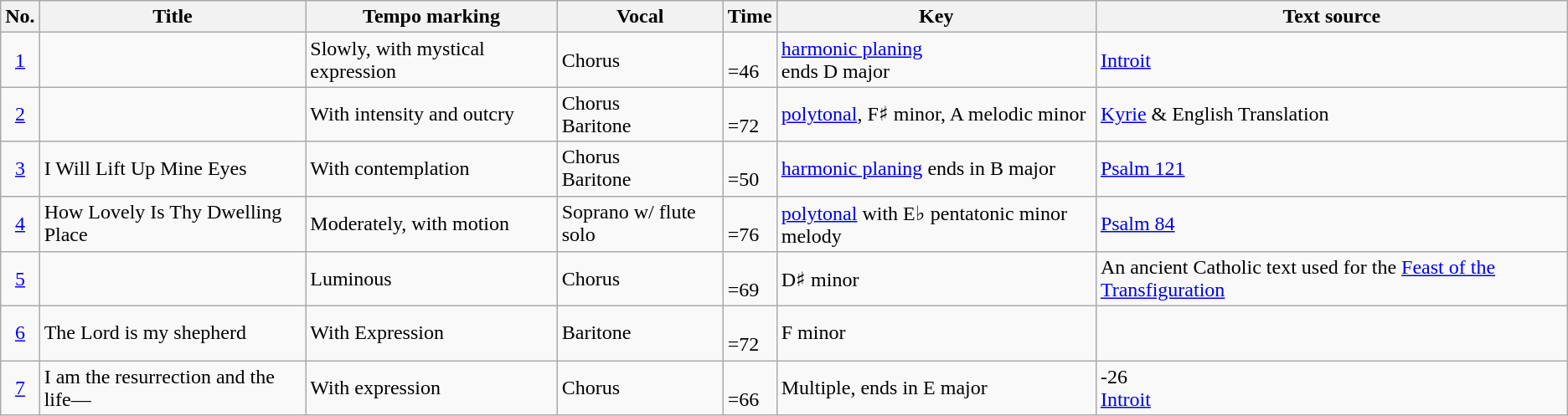<table class="wikitable">
<tr>
<th scope="col">No.</th>
<th scope="col">Title</th>
<th scope="col">Tempo marking</th>
<th scope="col">Vocal</th>
<th scope="col">Time</th>
<th scope="col">Key</th>
<th scope="col">Text source</th>
</tr>
<tr>
<td style="text-align: center;"><a href='#'>1</a></td>
<td></td>
<td>Slowly, with mystical expression</td>
<td>Chorus</td>
<td><br>=46</td>
<td><a href='#'>harmonic planing</a><br>ends D major</td>
<td><a href='#'>Introit</a></td>
</tr>
<tr>
<td style="text-align: center;"><a href='#'>2</a></td>
<td></td>
<td>With intensity and outcry</td>
<td>Chorus<br>Baritone</td>
<td><br>=72</td>
<td><a href='#'>polytonal</a>, F♯ minor, A melodic minor</td>
<td><a href='#'>Kyrie</a> & English Translation</td>
</tr>
<tr>
<td style="text-align: center;"><a href='#'>3</a></td>
<td>I Will Lift Up Mine Eyes</td>
<td>With contemplation</td>
<td>Chorus<br>Baritone</td>
<td><br>=50</td>
<td><a href='#'>harmonic planing</a> ends in B major</td>
<td><a href='#'>Psalm 121</a></td>
</tr>
<tr>
<td style="text-align: center;"><a href='#'>4</a></td>
<td>How Lovely Is Thy Dwelling Place</td>
<td>Moderately, with motion</td>
<td>Soprano w/ flute solo</td>
<td><br>=76</td>
<td><a href='#'>polytonal</a> with E♭ pentatonic minor melody</td>
<td><a href='#'>Psalm 84</a></td>
</tr>
<tr>
<td style="text-align: center;"><a href='#'>5</a></td>
<td></td>
<td>Luminous</td>
<td>Chorus</td>
<td><br>=69</td>
<td>D♯ minor</td>
<td>An ancient Catholic text used for the <a href='#'>Feast of the Transfiguration</a></td>
</tr>
<tr>
<td style="text-align: center;"><a href='#'>6</a></td>
<td>The Lord is my shepherd</td>
<td>With Expression</td>
<td>Baritone</td>
<td><br>=72</td>
<td>F minor</td>
<td></td>
</tr>
<tr>
<td style="text-align: center;"><a href='#'>7</a></td>
<td>I am the resurrection and the life—</td>
<td>With expression</td>
<td>Chorus</td>
<td><br>=66</td>
<td>Multiple, ends in E major</td>
<td>-26<br><a href='#'>Introit</a></td>
</tr>
</table>
